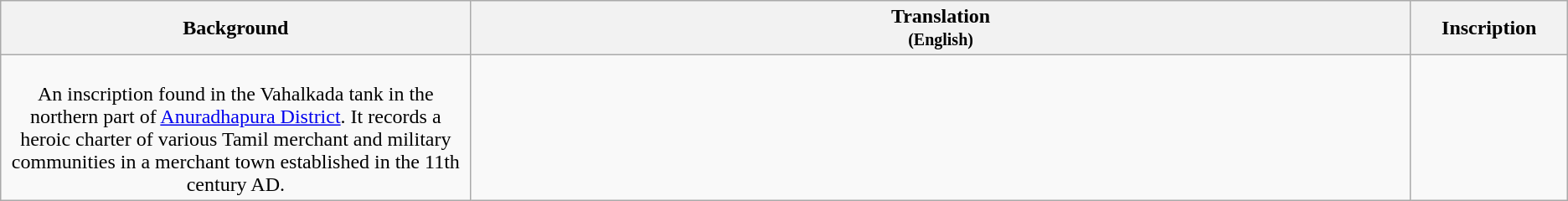<table class="wikitable centre">
<tr>
<th scope="col" align=left>Background<br></th>
<th>Translation<br><small>(English)</small></th>
<th>Inscription<br></th>
</tr>
<tr>
<td align=center width="30%"><br>An inscription found in the Vahalkada tank in the northern part of <a href='#'>Anuradhapura District</a>. It records a heroic charter of various Tamil merchant and military communities in a merchant town established in the 11th century AD.</td>
<td align=left><br></td>
<td align=center width="10%"><br></td>
</tr>
</table>
